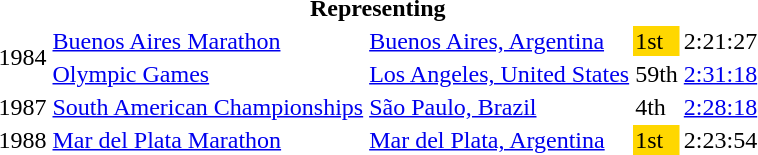<table>
<tr>
<th colspan="5">Representing </th>
</tr>
<tr>
<td rowspan=2>1984</td>
<td><a href='#'>Buenos Aires Marathon</a></td>
<td><a href='#'>Buenos Aires, Argentina</a></td>
<td bgcolor="gold">1st</td>
<td>2:21:27</td>
</tr>
<tr>
<td><a href='#'>Olympic Games</a></td>
<td><a href='#'>Los Angeles, United States</a></td>
<td>59th</td>
<td><a href='#'>2:31:18</a></td>
</tr>
<tr>
<td>1987</td>
<td><a href='#'>South American Championships</a></td>
<td><a href='#'>São Paulo, Brazil</a></td>
<td>4th</td>
<td><a href='#'>2:28:18</a></td>
</tr>
<tr>
<td>1988</td>
<td><a href='#'>Mar del Plata Marathon</a></td>
<td><a href='#'>Mar del Plata, Argentina</a></td>
<td bgcolor="gold">1st</td>
<td>2:23:54</td>
</tr>
</table>
